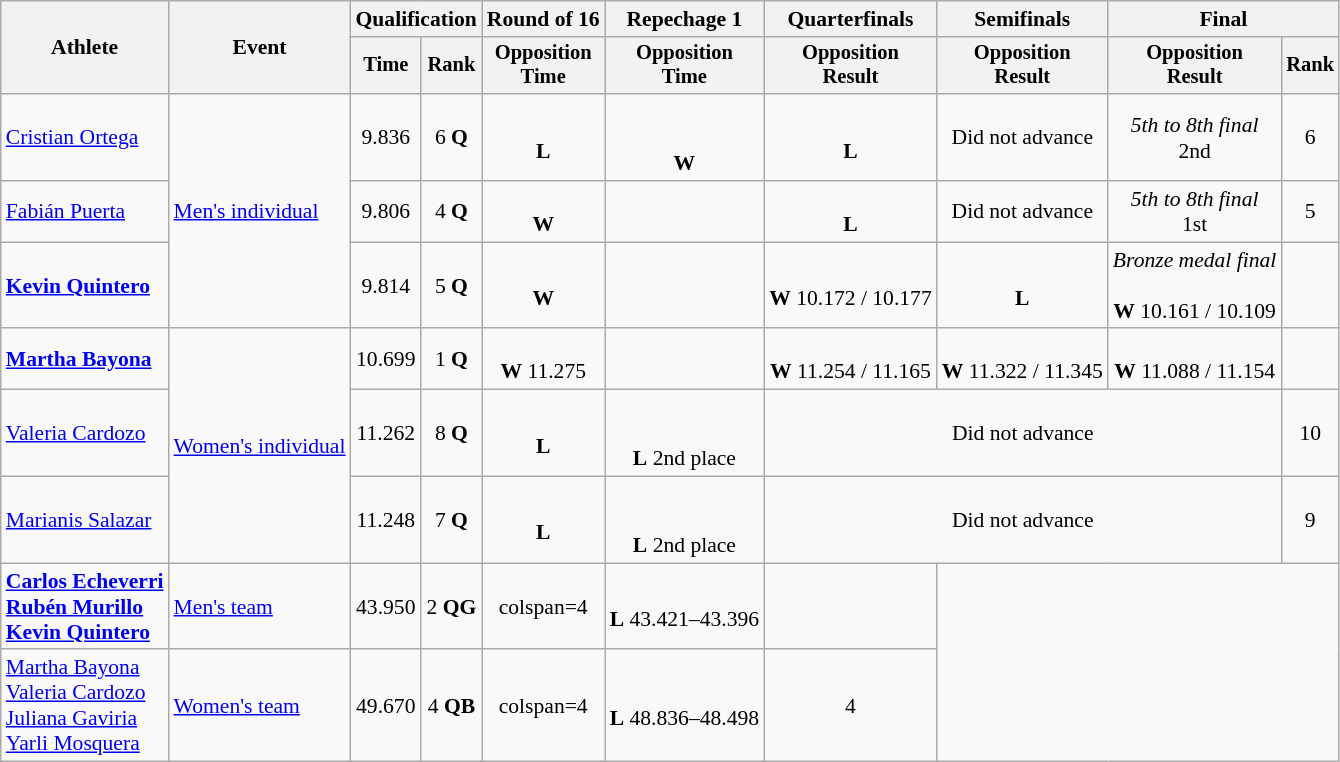<table class=wikitable style="font-size:90%;">
<tr>
<th rowspan=2>Athlete</th>
<th rowspan=2>Event</th>
<th colspan=2>Qualification</th>
<th>Round of 16</th>
<th>Repechage 1</th>
<th>Quarterfinals</th>
<th>Semifinals</th>
<th colspan=2>Final</th>
</tr>
<tr style="font-size:95%">
<th>Time</th>
<th>Rank</th>
<th>Opposition<br>Time</th>
<th>Opposition<br>Time</th>
<th>Opposition<br>Result</th>
<th>Opposition<br>Result</th>
<th>Opposition<br>Result</th>
<th>Rank</th>
</tr>
<tr align=center>
<td align=left><a href='#'>Cristian Ortega</a></td>
<td align=left rowspan=3><a href='#'>Men's individual</a></td>
<td>9.836</td>
<td>6 <strong>Q</strong></td>
<td><br><strong>L</strong></td>
<td><br><br><strong>W</strong></td>
<td><br><strong>L</strong></td>
<td>Did not advance</td>
<td><em>5th to 8th final</em><br>2nd</td>
<td>6</td>
</tr>
<tr align=center>
<td align=left><a href='#'>Fabián Puerta</a></td>
<td>9.806</td>
<td>4 <strong>Q</strong></td>
<td><br><strong>W</strong></td>
<td></td>
<td><br><strong>L</strong></td>
<td>Did not advance</td>
<td><em>5th to 8th final</em><br>1st</td>
<td>5</td>
</tr>
<tr align=center>
<td align=left><strong><a href='#'>Kevin Quintero</a></strong></td>
<td>9.814</td>
<td>5 <strong>Q</strong></td>
<td><br><strong>W</strong></td>
<td></td>
<td><br><strong>W</strong> 10.172 / 10.177</td>
<td><br><strong>L</strong></td>
<td><em>Bronze medal final</em><br><br><strong>W</strong> 10.161 / 10.109</td>
<td></td>
</tr>
<tr align=center>
<td align=left><strong><a href='#'>Martha Bayona</a></strong></td>
<td align=left rowspan=3><a href='#'>Women's individual</a></td>
<td>10.699</td>
<td>1 <strong>Q</strong></td>
<td><br><strong>W</strong> 11.275</td>
<td></td>
<td><br><strong>W</strong> 11.254 / 11.165</td>
<td><br><strong>W</strong> 11.322 / 11.345</td>
<td><br><strong>W</strong> 11.088 / 11.154</td>
<td></td>
</tr>
<tr align=center>
<td align=left><a href='#'>Valeria Cardozo</a></td>
<td>11.262</td>
<td>8 <strong>Q</strong></td>
<td><br><strong>L</strong></td>
<td><br><br><strong>L</strong> 2nd place</td>
<td colspan=3>Did not advance</td>
<td>10</td>
</tr>
<tr align=center>
<td align=left><a href='#'>Marianis Salazar</a></td>
<td>11.248</td>
<td>7 <strong>Q</strong></td>
<td><br><strong>L</strong></td>
<td><br><br><strong>L</strong> 2nd place</td>
<td colspan=3>Did not advance</td>
<td>9</td>
</tr>
<tr align=center>
<td align=left><strong><a href='#'>Carlos Echeverri</a><br><a href='#'>Rubén Murillo</a><br><a href='#'>Kevin Quintero</a></strong></td>
<td align=left><a href='#'>Men's team</a></td>
<td>43.950</td>
<td>2 <strong>QG</strong></td>
<td>colspan=4 </td>
<td><br><strong>L</strong> 43.421–43.396</td>
<td></td>
</tr>
<tr align=center>
<td align=left><a href='#'>Martha Bayona</a><br><a href='#'>Valeria Cardozo</a><br><a href='#'>Juliana Gaviria</a><br><a href='#'>Yarli Mosquera</a></td>
<td align=left><a href='#'>Women's team</a></td>
<td>49.670</td>
<td>4 <strong>QB</strong></td>
<td>colspan=4 </td>
<td><br><strong>L</strong> 48.836–48.498</td>
<td>4</td>
</tr>
</table>
